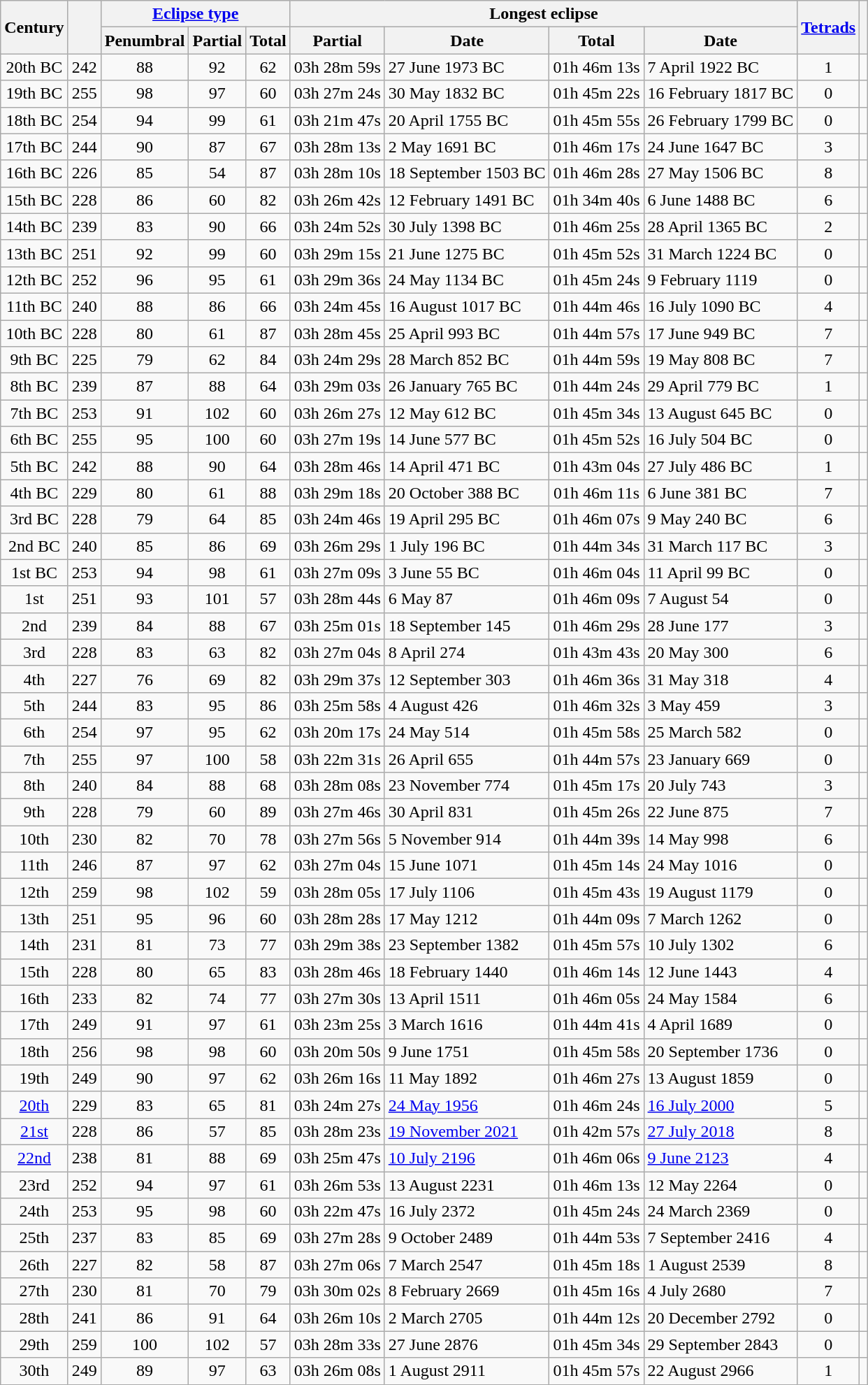<table class="wikitable sortable" style="text-align: center;">
<tr>
<th rowspan=2>Century</th>
<th rowspan=2></th>
<th colspan=3><a href='#'>Eclipse type</a></th>
<th colspan=4>Longest eclipse</th>
<th rowspan=2><a href='#'>Tetrads</a></th>
<th rowspan=2 class="unsortable"></th>
</tr>
<tr>
<th>Penumbral</th>
<th>Partial</th>
<th>Total</th>
<th>Partial</th>
<th class="unsortable">Date</th>
<th>Total</th>
<th class="unsortable">Date</th>
</tr>
<tr>
<td data-sort-value=-20>20th BC</td>
<td>242</td>
<td>88</td>
<td>92</td>
<td>62</td>
<td>03h 28m 59s</td>
<td align=left>27 June 1973 BC</td>
<td>01h 46m 13s</td>
<td align=left>7 April 1922 BC</td>
<td>1</td>
<td></td>
</tr>
<tr>
<td data-sort-value=-19>19th BC</td>
<td>255</td>
<td>98</td>
<td>97</td>
<td>60</td>
<td>03h 27m 24s</td>
<td align=left>30 May 1832 BC</td>
<td>01h 45m 22s</td>
<td align=left>16 February 1817 BC</td>
<td>0</td>
<td></td>
</tr>
<tr>
<td data-sort-value=-18>18th BC</td>
<td>254</td>
<td>94</td>
<td>99</td>
<td>61</td>
<td>03h 21m 47s</td>
<td align=left>20 April 1755 BC</td>
<td>01h 45m 55s</td>
<td align=left>26 February 1799 BC</td>
<td>0</td>
<td></td>
</tr>
<tr>
<td data-sort-value=-17>17th BC</td>
<td>244</td>
<td>90</td>
<td>87</td>
<td>67</td>
<td>03h 28m 13s</td>
<td align=left>2 May 1691 BC</td>
<td>01h 46m 17s</td>
<td align=left>24 June 1647 BC</td>
<td>3</td>
<td></td>
</tr>
<tr>
<td data-sort-value=-16>16th BC</td>
<td>226</td>
<td>85</td>
<td>54</td>
<td>87</td>
<td>03h 28m 10s</td>
<td align=left>18 September 1503 BC</td>
<td>01h 46m 28s</td>
<td align=left>27 May 1506 BC</td>
<td>8</td>
<td></td>
</tr>
<tr>
<td data-sort-value=-15>15th BC</td>
<td>228</td>
<td>86</td>
<td>60</td>
<td>82</td>
<td>03h 26m 42s</td>
<td align=left>12 February 1491 BC</td>
<td>01h 34m 40s</td>
<td align=left>6 June 1488 BC</td>
<td>6</td>
<td></td>
</tr>
<tr>
<td data-sort-value=-14>14th BC</td>
<td>239</td>
<td>83</td>
<td>90</td>
<td>66</td>
<td>03h 24m 52s</td>
<td align=left>30 July 1398 BC</td>
<td>01h 46m 25s</td>
<td align=left>28 April 1365 BC</td>
<td>2</td>
<td></td>
</tr>
<tr>
<td data-sort-value=-13>13th BC</td>
<td>251</td>
<td>92</td>
<td>99</td>
<td>60</td>
<td>03h 29m 15s</td>
<td align=left>21 June 1275 BC</td>
<td>01h 45m 52s</td>
<td align=left>31 March 1224 BC</td>
<td>0</td>
<td></td>
</tr>
<tr>
<td data-sort-value=-12>12th BC</td>
<td>252</td>
<td>96</td>
<td>95</td>
<td>61</td>
<td>03h 29m 36s</td>
<td align=left>24 May 1134 BC</td>
<td>01h 45m 24s</td>
<td align=left>9 February 1119</td>
<td>0</td>
<td></td>
</tr>
<tr>
<td data-sort-value=-11>11th BC</td>
<td>240</td>
<td>88</td>
<td>86</td>
<td>66</td>
<td>03h 24m 45s</td>
<td align=left>16 August 1017 BC</td>
<td>01h 44m 46s</td>
<td align=left>16 July 1090 BC</td>
<td>4</td>
<td></td>
</tr>
<tr>
<td data-sort-value=-10>10th BC</td>
<td>228</td>
<td>80</td>
<td>61</td>
<td>87</td>
<td>03h 28m 45s</td>
<td align=left>25 April 993 BC</td>
<td>01h 44m 57s</td>
<td align=left>17 June 949 BC</td>
<td>7</td>
<td></td>
</tr>
<tr>
<td data-sort-value=-9>9th BC</td>
<td>225</td>
<td>79</td>
<td>62</td>
<td>84</td>
<td>03h 24m 29s</td>
<td align=left>28 March 852 BC</td>
<td>01h 44m 59s</td>
<td align=left>19 May 808 BC</td>
<td>7</td>
<td></td>
</tr>
<tr>
<td data-sort-value=-8>8th BC</td>
<td>239</td>
<td>87</td>
<td>88</td>
<td>64</td>
<td>03h 29m 03s</td>
<td align=left>26 January 765 BC</td>
<td>01h 44m 24s</td>
<td align=left>29 April 779 BC</td>
<td>1</td>
<td></td>
</tr>
<tr>
<td data-sort-value=-7>7th BC</td>
<td>253</td>
<td>91</td>
<td>102</td>
<td>60</td>
<td>03h 26m 27s</td>
<td align=left>12 May 612 BC</td>
<td>01h 45m 34s</td>
<td align=left>13 August 645 BC</td>
<td>0</td>
<td></td>
</tr>
<tr>
<td data-sort-value=-6>6th BC</td>
<td>255</td>
<td>95</td>
<td>100</td>
<td>60</td>
<td>03h 27m 19s</td>
<td align=left>14 June 577 BC</td>
<td>01h 45m 52s</td>
<td align=left>16 July 504 BC</td>
<td>0</td>
<td></td>
</tr>
<tr>
<td data-sort-value=-5>5th BC</td>
<td>242</td>
<td>88</td>
<td>90</td>
<td>64</td>
<td>03h 28m 46s</td>
<td align=left>14 April 471 BC</td>
<td>01h 43m 04s</td>
<td align=left>27 July 486 BC</td>
<td>1</td>
<td></td>
</tr>
<tr>
<td data-sort-value=-4>4th BC</td>
<td>229</td>
<td>80</td>
<td>61</td>
<td>88</td>
<td>03h 29m 18s</td>
<td align=left>20 October 388 BC</td>
<td>01h 46m 11s</td>
<td align=left>6 June 381 BC</td>
<td>7</td>
<td></td>
</tr>
<tr>
<td data-sort-value=-3>3rd BC</td>
<td>228</td>
<td>79</td>
<td>64</td>
<td>85</td>
<td>03h 24m 46s</td>
<td align=left>19 April 295 BC</td>
<td>01h 46m 07s</td>
<td align=left>9 May 240 BC</td>
<td>6</td>
<td></td>
</tr>
<tr>
<td data-sort-value=-2>2nd BC</td>
<td>240</td>
<td>85</td>
<td>86</td>
<td>69</td>
<td>03h 26m 29s</td>
<td align=left>1 July 196 BC</td>
<td>01h 44m 34s</td>
<td align=left>31 March 117 BC</td>
<td>3</td>
<td></td>
</tr>
<tr>
<td data-sort-value=-1>1st BC</td>
<td>253</td>
<td>94</td>
<td>98</td>
<td>61</td>
<td>03h 27m 09s</td>
<td align=left>3 June 55 BC</td>
<td>01h 46m 04s</td>
<td align=left>11 April 99 BC</td>
<td>0</td>
<td></td>
</tr>
<tr>
<td data-sort-value=1>1st</td>
<td>251</td>
<td>93</td>
<td>101</td>
<td>57</td>
<td>03h 28m 44s</td>
<td align=left>6 May 87</td>
<td>01h 46m 09s</td>
<td align=left>7 August 54</td>
<td>0</td>
<td></td>
</tr>
<tr>
<td data-sort-value=2>2nd</td>
<td>239</td>
<td>84</td>
<td>88</td>
<td>67</td>
<td>03h 25m 01s</td>
<td align=left>18 September 145</td>
<td>01h 46m 29s</td>
<td align=left>28 June 177</td>
<td>3</td>
<td></td>
</tr>
<tr>
<td data-sort-value=3>3rd</td>
<td>228</td>
<td>83</td>
<td>63</td>
<td>82</td>
<td>03h 27m 04s</td>
<td align=left>8 April 274</td>
<td>01h 43m 43s</td>
<td align=left>20 May 300</td>
<td>6</td>
<td></td>
</tr>
<tr>
<td data-sort-value=4>4th</td>
<td>227</td>
<td>76</td>
<td>69</td>
<td>82</td>
<td>03h 29m 37s</td>
<td align=left>12 September 303</td>
<td>01h 46m 36s</td>
<td align=left>31 May 318</td>
<td>4</td>
<td></td>
</tr>
<tr>
<td data-sort-value=5>5th</td>
<td>244</td>
<td>83</td>
<td>95</td>
<td>86</td>
<td>03h 25m 58s</td>
<td align=left>4 August 426</td>
<td>01h 46m 32s</td>
<td align=left>3 May 459</td>
<td>3</td>
<td></td>
</tr>
<tr>
<td data-sort-value=6>6th</td>
<td>254</td>
<td>97</td>
<td>95</td>
<td>62</td>
<td>03h 20m 17s</td>
<td align=left>24 May 514</td>
<td>01h 45m 58s</td>
<td align=left>25 March 582</td>
<td>0</td>
<td></td>
</tr>
<tr>
<td data-sort-value=7>7th</td>
<td>255</td>
<td>97</td>
<td>100</td>
<td>58</td>
<td>03h 22m 31s</td>
<td align=left>26 April 655</td>
<td>01h 44m 57s</td>
<td align=left>23 January 669</td>
<td>0</td>
<td></td>
</tr>
<tr>
<td data-sort-value=8>8th</td>
<td>240</td>
<td>84</td>
<td>88</td>
<td>68</td>
<td>03h 28m 08s</td>
<td align=left>23 November 774</td>
<td>01h 45m 17s</td>
<td align=left>20 July 743</td>
<td>3</td>
<td></td>
</tr>
<tr>
<td data-sort-value=9>9th</td>
<td>228</td>
<td>79</td>
<td>60</td>
<td>89</td>
<td>03h 27m 46s</td>
<td align=left>30 April 831</td>
<td>01h 45m 26s</td>
<td align=left>22 June 875</td>
<td>7</td>
<td></td>
</tr>
<tr>
<td data-sort-value=10>10th</td>
<td>230</td>
<td>82</td>
<td>70</td>
<td>78</td>
<td>03h 27m 56s</td>
<td align=left>5 November 914</td>
<td>01h 44m 39s</td>
<td align=left>14 May 998</td>
<td>6</td>
<td></td>
</tr>
<tr>
<td data-sort-value=11>11th</td>
<td>246</td>
<td>87</td>
<td>97</td>
<td>62</td>
<td>03h 27m 04s</td>
<td align=left>15 June 1071</td>
<td>01h 45m 14s</td>
<td align=left>24 May 1016</td>
<td>0</td>
<td></td>
</tr>
<tr>
<td data-sort-value=12>12th</td>
<td>259</td>
<td>98</td>
<td>102</td>
<td>59</td>
<td>03h 28m 05s</td>
<td align=left>17 July 1106</td>
<td>01h 45m 43s</td>
<td align=left>19 August 1179</td>
<td>0</td>
<td></td>
</tr>
<tr>
<td data-sort-value=13>13th</td>
<td>251</td>
<td>95</td>
<td>96</td>
<td>60</td>
<td>03h 28m 28s</td>
<td align=left>17 May 1212</td>
<td>01h 44m 09s</td>
<td align=left>7 March 1262</td>
<td>0</td>
<td></td>
</tr>
<tr>
<td data-sort-value=14>14th</td>
<td>231</td>
<td>81</td>
<td>73</td>
<td>77</td>
<td>03h 29m 38s</td>
<td align=left>23 September 1382</td>
<td>01h 45m 57s</td>
<td align=left>10 July 1302</td>
<td>6</td>
<td></td>
</tr>
<tr>
<td data-sort-value=15>15th</td>
<td>228</td>
<td>80</td>
<td>65</td>
<td>83</td>
<td>03h 28m 46s</td>
<td align=left>18 February 1440</td>
<td>01h 46m 14s</td>
<td align=left>12 June 1443</td>
<td>4</td>
<td></td>
</tr>
<tr>
<td data-sort-value=16>16th</td>
<td>233</td>
<td>82</td>
<td>74</td>
<td>77</td>
<td>03h 27m 30s</td>
<td align=left>13 April 1511</td>
<td>01h 46m 05s</td>
<td align=left>24 May 1584</td>
<td>6</td>
<td></td>
</tr>
<tr>
<td data-sort-value=17>17th</td>
<td>249</td>
<td>91</td>
<td>97</td>
<td>61</td>
<td>03h 23m 25s</td>
<td align=left>3 March 1616</td>
<td>01h 44m 41s</td>
<td align=left>4 April 1689</td>
<td>0</td>
<td></td>
</tr>
<tr>
<td data-sort-value=18>18th</td>
<td>256</td>
<td>98</td>
<td>98</td>
<td>60</td>
<td>03h 20m 50s</td>
<td align=left>9 June 1751</td>
<td>01h 45m 58s</td>
<td align=left>20 September 1736</td>
<td>0</td>
<td></td>
</tr>
<tr>
<td data-sort-value=19>19th</td>
<td>249</td>
<td>90</td>
<td>97</td>
<td>62</td>
<td>03h 26m 16s</td>
<td align=left>11 May 1892</td>
<td>01h 46m 27s</td>
<td align=left>13 August 1859</td>
<td>0</td>
<td></td>
</tr>
<tr>
<td data-sort-value=20><a href='#'>20th</a></td>
<td>229</td>
<td>83</td>
<td>65</td>
<td>81</td>
<td>03h 24m 27s</td>
<td align=left><a href='#'>24 May 1956</a></td>
<td>01h 46m 24s</td>
<td align=left><a href='#'>16 July 2000</a></td>
<td>5</td>
<td></td>
</tr>
<tr>
<td data-sort-value=21><a href='#'>21st</a></td>
<td>228</td>
<td>86</td>
<td>57</td>
<td>85</td>
<td>03h 28m 23s</td>
<td align=left><a href='#'>19 November 2021</a></td>
<td>01h 42m 57s</td>
<td align=left><a href='#'>27 July 2018</a></td>
<td>8</td>
<td></td>
</tr>
<tr>
<td data-sort-value=22><a href='#'>22nd</a></td>
<td>238</td>
<td>81</td>
<td>88</td>
<td>69</td>
<td>03h 25m 47s</td>
<td align=left><a href='#'>10 July 2196</a></td>
<td>01h 46m 06s</td>
<td align=left><a href='#'>9 June 2123</a></td>
<td>4</td>
<td></td>
</tr>
<tr>
<td data-sort-value=23>23rd</td>
<td>252</td>
<td>94</td>
<td>97</td>
<td>61</td>
<td>03h 26m 53s</td>
<td align=left>13 August 2231</td>
<td>01h 46m 13s</td>
<td align=left>12 May 2264</td>
<td>0</td>
<td></td>
</tr>
<tr>
<td data-sort-value=24>24th</td>
<td>253</td>
<td>95</td>
<td>98</td>
<td>60</td>
<td>03h 22m 47s</td>
<td align=left>16 July 2372</td>
<td>01h 45m 24s</td>
<td align=left>24 March 2369</td>
<td>0</td>
<td></td>
</tr>
<tr>
<td data-sort-value=25>25th</td>
<td>237</td>
<td>83</td>
<td>85</td>
<td>69</td>
<td>03h 27m 28s</td>
<td align=left>9 October 2489</td>
<td>01h 44m 53s</td>
<td align=left>7 September 2416</td>
<td>4</td>
<td></td>
</tr>
<tr>
<td data-sort-value=26>26th</td>
<td>227</td>
<td>82</td>
<td>58</td>
<td>87</td>
<td>03h 27m 06s</td>
<td align=left>7 March 2547</td>
<td>01h 45m 18s</td>
<td align=left>1 August 2539</td>
<td>8</td>
<td></td>
</tr>
<tr>
<td data-sort-value=27>27th</td>
<td>230</td>
<td>81</td>
<td>70</td>
<td>79</td>
<td>03h 30m 02s</td>
<td align=left>8 February 2669</td>
<td>01h 45m 16s</td>
<td align=left>4 July 2680</td>
<td>7</td>
<td></td>
</tr>
<tr>
<td data-sort-value=28>28th</td>
<td>241</td>
<td>86</td>
<td>91</td>
<td>64</td>
<td>03h 26m 10s</td>
<td align=left>2 March 2705</td>
<td>01h 44m 12s</td>
<td align=left>20 December 2792</td>
<td>0</td>
<td></td>
</tr>
<tr>
<td data-sort-value=29>29th</td>
<td>259</td>
<td>100</td>
<td>102</td>
<td>57</td>
<td>03h 28m 33s</td>
<td align=left>27 June 2876</td>
<td>01h 45m 34s</td>
<td align=left>29 September 2843</td>
<td>0</td>
<td></td>
</tr>
<tr>
<td data-sort-value=30>30th</td>
<td>249</td>
<td>89</td>
<td>97</td>
<td>63</td>
<td>03h 26m 08s</td>
<td align=left>1 August 2911</td>
<td>01h 45m 57s</td>
<td align=left>22 August 2966</td>
<td>1</td>
<td></td>
</tr>
</table>
